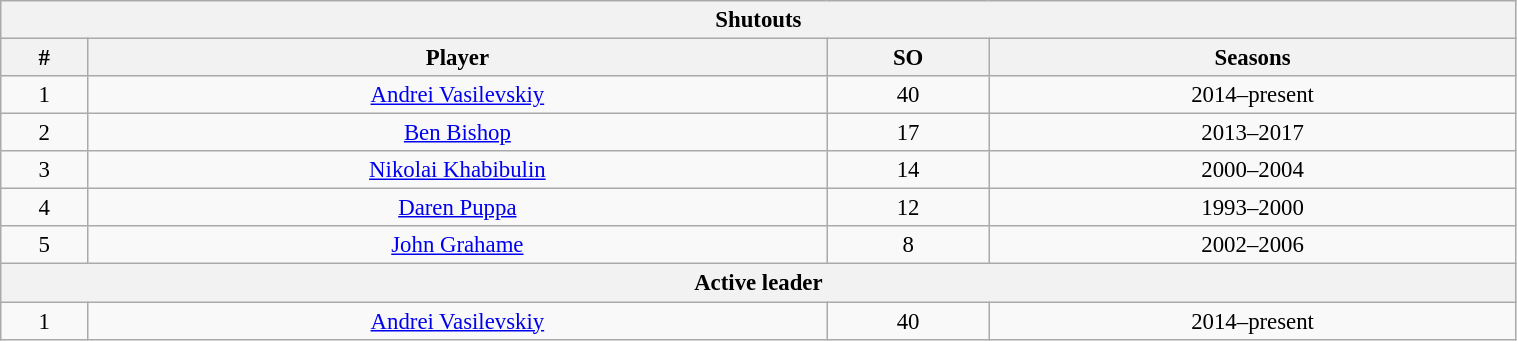<table class="wikitable" style="text-align: center; font-size: 95%" width="80%">
<tr>
<th colspan="4">Shutouts</th>
</tr>
<tr>
<th>#</th>
<th>Player</th>
<th>SO</th>
<th>Seasons</th>
</tr>
<tr>
<td>1</td>
<td><a href='#'>Andrei Vasilevskiy</a></td>
<td>40</td>
<td>2014–present</td>
</tr>
<tr>
<td>2</td>
<td><a href='#'>Ben Bishop</a></td>
<td>17</td>
<td>2013–2017</td>
</tr>
<tr>
<td>3</td>
<td><a href='#'>Nikolai Khabibulin</a></td>
<td>14</td>
<td>2000–2004</td>
</tr>
<tr>
<td>4</td>
<td><a href='#'>Daren Puppa</a></td>
<td>12</td>
<td>1993–2000</td>
</tr>
<tr>
<td>5</td>
<td><a href='#'>John Grahame</a></td>
<td>8</td>
<td>2002–2006</td>
</tr>
<tr>
<th colspan="4">Active leader</th>
</tr>
<tr>
<td>1</td>
<td><a href='#'>Andrei Vasilevskiy</a></td>
<td>40</td>
<td>2014–present</td>
</tr>
</table>
